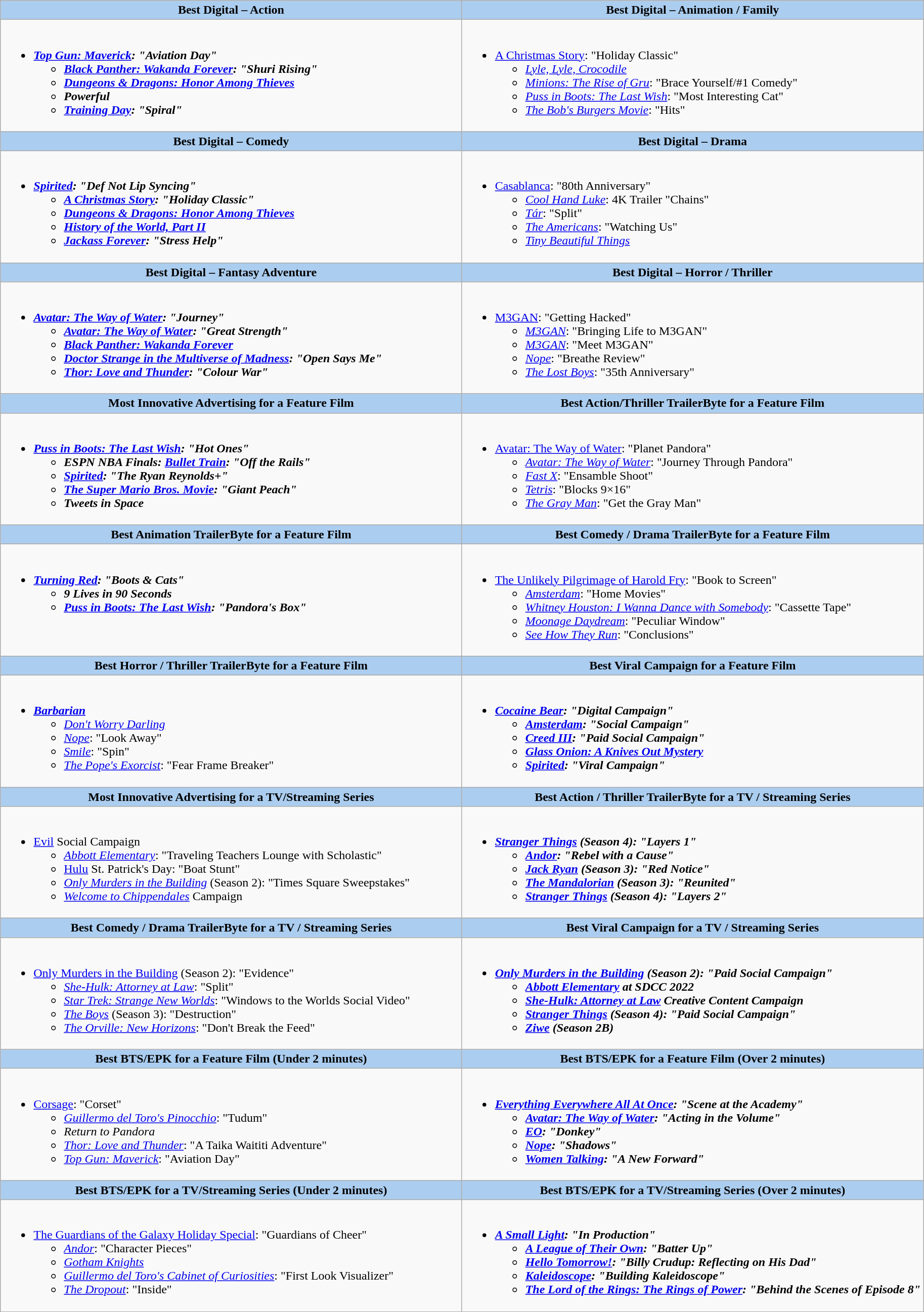<table role="presentation" class=wikitable>
<tr>
<th style="background:#abcdef;" width="50%">Best Digital – Action</th>
<th style="background:#abcdef;" width="50%">Best Digital – Animation / Family</th>
</tr>
<tr>
<td valign="top"><br><ul><li><strong><em><a href='#'>Top Gun: Maverick</a><em>: "Aviation Day"<strong><ul><li></em><a href='#'>Black Panther: Wakanda Forever</a><em>: "Shuri Rising"</li><li></em><a href='#'>Dungeons & Dragons: Honor Among Thieves</a><em></li><li></em>Powerful<em></li><li></em><a href='#'>Training Day</a><em>: "Spiral"</li></ul></li></ul></td>
<td valign="top"><br><ul><li></em></strong><a href='#'>A Christmas Story</a></em>: "Holiday Classic"</strong><ul><li><em><a href='#'>Lyle, Lyle, Crocodile</a></em></li><li><em><a href='#'>Minions: The Rise of Gru</a></em>: "Brace Yourself/#1 Comedy"</li><li><em><a href='#'>Puss in Boots: The Last Wish</a></em>: "Most Interesting Cat"</li><li><em><a href='#'>The Bob's Burgers Movie</a></em>: "Hits"</li></ul></li></ul></td>
</tr>
<tr>
<th style="background:#abcdef;">Best Digital – Comedy</th>
<th style="background:#abcdef;">Best Digital – Drama</th>
</tr>
<tr>
<td valign="top"><br><ul><li><strong><em><a href='#'>Spirited</a><em>: "Def Not Lip Syncing"<strong><ul><li></em><a href='#'>A Christmas Story</a><em>: "Holiday Classic"</li><li></em><a href='#'>Dungeons & Dragons: Honor Among Thieves</a><em></li><li></em><a href='#'>History of the World, Part II</a><em></li><li></em><a href='#'>Jackass Forever</a><em>: "Stress Help"</li></ul></li></ul></td>
<td valign="top"><br><ul><li></em></strong><a href='#'>Casablanca</a></em>: "80th Anniversary"</strong><ul><li><em><a href='#'>Cool Hand Luke</a></em>: 4K Trailer "Chains"</li><li><em><a href='#'>Tár</a></em>: "Split"</li><li><em><a href='#'>The Americans</a></em>: "Watching Us"</li><li><em><a href='#'>Tiny Beautiful Things</a></em></li></ul></li></ul></td>
</tr>
<tr>
<th style="background:#abcdef;">Best Digital – Fantasy Adventure</th>
<th style="background:#abcdef;">Best Digital – Horror / Thriller</th>
</tr>
<tr>
<td valign="top"><br><ul><li><strong><em><a href='#'>Avatar: The Way of Water</a><em>: "Journey"<strong><ul><li></em><a href='#'>Avatar: The Way of Water</a><em>: "Great Strength"</li><li></em><a href='#'>Black Panther: Wakanda Forever</a><em></li><li></em><a href='#'>Doctor Strange in the Multiverse of Madness</a><em>: "Open Says Me"</li><li></em><a href='#'>Thor: Love and Thunder</a><em>: "Colour War"</li></ul></li></ul></td>
<td valign="top"><br><ul><li></em></strong><a href='#'>M3GAN</a></em>: "Getting Hacked"</strong><ul><li><em><a href='#'>M3GAN</a></em>: "Bringing Life to M3GAN"</li><li><em><a href='#'>M3GAN</a></em>: "Meet M3GAN"</li><li><em><a href='#'>Nope</a></em>: "Breathe Review"</li><li><em><a href='#'>The Lost Boys</a></em>: "35th Anniversary"</li></ul></li></ul></td>
</tr>
<tr>
<th style="background:#abcdef;">Most Innovative Advertising for a Feature Film</th>
<th style="background:#abcdef;">Best Action/Thriller TrailerByte for a Feature Film</th>
</tr>
<tr>
<td valign="top"><br><ul><li><strong><em><a href='#'>Puss in Boots: The Last Wish</a><em>: "Hot Ones"<strong><ul><li>ESPN NBA Finals: </em><a href='#'>Bullet Train</a><em>: "Off the Rails"</li><li></em><a href='#'>Spirited</a><em>: "The Ryan Reynolds+"</li><li></em><a href='#'>The Super Mario Bros. Movie</a><em>: "Giant Peach"</li><li></em>Tweets in Space<em></li></ul></li></ul></td>
<td valign="top"><br><ul><li></em></strong><a href='#'>Avatar: The Way of Water</a></em>: "Planet Pandora"</strong><ul><li><em><a href='#'>Avatar: The Way of Water</a></em>: "Journey Through Pandora"</li><li><em><a href='#'>Fast X</a></em>: "Ensamble Shoot"</li><li><em><a href='#'>Tetris</a></em>: "Blocks 9×16"</li><li><em><a href='#'>The Gray Man</a></em>: "Get the Gray Man"</li></ul></li></ul></td>
</tr>
<tr>
<th style="background:#abcdef;">Best Animation TrailerByte for a Feature Film</th>
<th style="background:#abcdef;">Best Comedy / Drama TrailerByte for a Feature Film</th>
</tr>
<tr>
<td valign="top"><br><ul><li><strong><em><a href='#'>Turning Red</a><em>: "Boots & Cats"<strong><ul><li></em>9 Lives in 90 Seconds<em></li><li></em><a href='#'>Puss in Boots: The Last Wish</a><em>: "Pandora's Box"</li></ul></li></ul></td>
<td valign="top"><br><ul><li></em></strong><a href='#'>The Unlikely Pilgrimage of Harold Fry</a></em>: "Book to Screen"</strong><ul><li><em><a href='#'>Amsterdam</a></em>: "Home Movies"</li><li><em><a href='#'>Whitney Houston: I Wanna Dance with Somebody</a></em>: "Cassette Tape"</li><li><em><a href='#'>Moonage Daydream</a></em>: "Peculiar Window"</li><li><em><a href='#'>See How They Run</a></em>: "Conclusions"</li></ul></li></ul></td>
</tr>
<tr>
<th style="background:#abcdef;">Best Horror / Thriller TrailerByte for a Feature Film</th>
<th style="background:#abcdef;">Best Viral Campaign for a Feature Film</th>
</tr>
<tr>
<td valign="top"><br><ul><li><strong><em><a href='#'>Barbarian</a></em></strong><ul><li><em><a href='#'>Don't Worry Darling</a></em></li><li><em><a href='#'>Nope</a></em>: "Look Away"</li><li><em><a href='#'>Smile</a></em>: "Spin"</li><li><em><a href='#'>The Pope's Exorcist</a></em>: "Fear Frame Breaker"</li></ul></li></ul></td>
<td valign="top"><br><ul><li><strong><em><a href='#'>Cocaine Bear</a><em>: "Digital Campaign"<strong><ul><li></em><a href='#'>Amsterdam</a><em>: "Social Campaign"</li><li></em><a href='#'>Creed III</a><em>: "Paid Social Campaign"</li><li></em><a href='#'>Glass Onion: A Knives Out Mystery</a><em></li><li></em><a href='#'>Spirited</a><em>: "Viral Campaign"</li></ul></li></ul></td>
</tr>
<tr>
<th style="background:#abcdef;">Most Innovative Advertising for a TV/Streaming Series</th>
<th style="background:#abcdef;">Best Action / Thriller TrailerByte for a TV / Streaming Series</th>
</tr>
<tr>
<td valign="top"><br><ul><li></em></strong><a href='#'>Evil</a></em> Social Campaign</strong><ul><li><em><a href='#'>Abbott Elementary</a></em>: "Traveling Teachers Lounge with Scholastic"</li><li><a href='#'>Hulu</a> St. Patrick's Day: "Boat Stunt"</li><li><em><a href='#'>Only Murders in the Building</a></em> (Season 2): "Times Square Sweepstakes"</li><li><em><a href='#'>Welcome to Chippendales</a></em> Campaign</li></ul></li></ul></td>
<td valign="top"><br><ul><li><strong><em><a href='#'>Stranger Things</a><em> (Season 4): "Layers 1"<strong><ul><li></em><a href='#'>Andor</a><em>: "Rebel with a Cause"</li><li></em><a href='#'>Jack Ryan</a><em> (Season 3): "Red Notice"</li><li></em><a href='#'>The Mandalorian</a><em> (Season 3): "Reunited"</li><li></em><a href='#'>Stranger Things</a><em> (Season 4): "Layers 2"</li></ul></li></ul></td>
</tr>
<tr>
<th style="background:#abcdef;">Best Comedy / Drama TrailerByte for a TV / Streaming Series</th>
<th style="background:#abcdef;">Best Viral Campaign for a TV / Streaming Series</th>
</tr>
<tr>
<td valign="top"><br><ul><li></em></strong><a href='#'>Only Murders in the Building</a></em> (Season 2): "Evidence"</strong><ul><li><em><a href='#'>She-Hulk: Attorney at Law</a></em>: "Split"</li><li><em><a href='#'>Star Trek: Strange New Worlds</a></em>: "Windows to the Worlds Social Video"</li><li><em><a href='#'>The Boys</a></em> (Season 3): "Destruction"</li><li><em><a href='#'>The Orville: New Horizons</a></em>: "Don't Break the Feed"</li></ul></li></ul></td>
<td valign="top"><br><ul><li><strong><em><a href='#'>Only Murders in the Building</a><em> (Season 2): "Paid Social Campaign"<strong><ul><li></em><a href='#'>Abbott Elementary</a><em> at SDCC 2022</li><li></em><a href='#'>She-Hulk: Attorney at Law</a><em> Creative Content Campaign</li><li></em><a href='#'>Stranger Things</a><em> (Season 4): "Paid Social Campaign"</li><li></em><a href='#'>Ziwe</a><em> (Season 2B)</li></ul></li></ul></td>
</tr>
<tr>
<th style="background:#abcdef;">Best BTS/EPK for a Feature Film (Under 2 minutes)</th>
<th style="background:#abcdef;">Best BTS/EPK for a Feature Film (Over 2 minutes)</th>
</tr>
<tr>
<td valign="top"><br><ul><li></em></strong><a href='#'>Corsage</a></em>: "Corset"</strong><ul><li><em><a href='#'>Guillermo del Toro's Pinocchio</a></em>: "Tudum"</li><li><em>Return to Pandora</em></li><li><em><a href='#'>Thor: Love and Thunder</a></em>: "A Taika Waititi Adventure"</li><li><em><a href='#'>Top Gun: Maverick</a></em>: "Aviation Day"</li></ul></li></ul></td>
<td valign="top"><br><ul><li><strong><em><a href='#'>Everything Everywhere All At Once</a><em>: "Scene at the Academy"<strong><ul><li></em><a href='#'>Avatar: The Way of Water</a><em>: "Acting in the Volume"</li><li></em><a href='#'>EO</a><em>: "Donkey"</li><li></em><a href='#'>Nope</a><em>: "Shadows"</li><li></em><a href='#'>Women Talking</a><em>: "A New Forward"</li></ul></li></ul></td>
</tr>
<tr>
<th style="background:#abcdef;">Best BTS/EPK for a TV/Streaming Series (Under 2 minutes)</th>
<th style="background:#abcdef;">Best BTS/EPK for a TV/Streaming Series (Over 2 minutes)</th>
</tr>
<tr>
<td valign="top"><br><ul><li></em></strong><a href='#'>The Guardians of the Galaxy Holiday Special</a></em>: "Guardians of Cheer"</strong><ul><li><em><a href='#'>Andor</a></em>: "Character Pieces"</li><li><em><a href='#'>Gotham Knights</a></em></li><li><em><a href='#'>Guillermo del Toro's Cabinet of Curiosities</a></em>: "First Look Visualizer"</li><li><em><a href='#'>The Dropout</a></em>: "Inside"</li></ul></li></ul></td>
<td valign="top"><br><ul><li><strong><em><a href='#'>A Small Light</a><em>: "In Production"<strong><ul><li></em><a href='#'>A League of Their Own</a><em>: "Batter Up"</li><li></em><a href='#'>Hello Tomorrow!</a><em>: "Billy Crudup: Reflecting on His Dad"</li><li></em><a href='#'>Kaleidoscope</a><em>: "Building Kaleidoscope"</li><li></em><a href='#'>The Lord of the Rings: The Rings of Power</a><em>: "Behind the Scenes of Episode 8"</li></ul></li></ul></td>
</tr>
<tr>
</tr>
</table>
